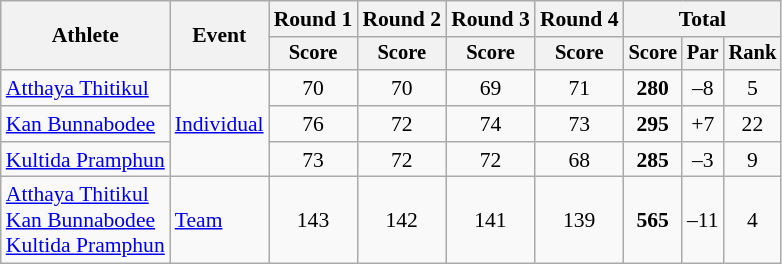<table class=wikitable style="font-size:90%;">
<tr>
<th rowspan=2>Athlete</th>
<th rowspan=2>Event</th>
<th>Round 1</th>
<th>Round 2</th>
<th>Round 3</th>
<th>Round 4</th>
<th colspan=3>Total</th>
</tr>
<tr style="font-size:95%">
<th>Score</th>
<th>Score</th>
<th>Score</th>
<th>Score</th>
<th>Score</th>
<th>Par</th>
<th>Rank</th>
</tr>
<tr align=center>
<td align=left><a href='#'>Atthaya Thitikul</a></td>
<td align=left rowspan=3><a href='#'>Individual</a></td>
<td>70</td>
<td>70</td>
<td>69</td>
<td>71</td>
<td><strong>280</strong></td>
<td>–8</td>
<td>5</td>
</tr>
<tr align=center>
<td align=left><a href='#'>Kan Bunnabodee</a></td>
<td>76</td>
<td>72</td>
<td>74</td>
<td>73</td>
<td><strong>295</strong></td>
<td>+7</td>
<td>22</td>
</tr>
<tr align=center>
<td align=left><a href='#'>Kultida Pramphun</a></td>
<td>73</td>
<td>72</td>
<td>72</td>
<td>68</td>
<td><strong>285</strong></td>
<td>–3</td>
<td>9</td>
</tr>
<tr align=center>
<td align=left><a href='#'>Atthaya Thitikul</a><br><a href='#'>Kan Bunnabodee</a><br><a href='#'>Kultida Pramphun</a></td>
<td align=left><a href='#'>Team</a></td>
<td>143</td>
<td>142</td>
<td>141</td>
<td>139</td>
<td><strong>565</strong></td>
<td>–11</td>
<td>4</td>
</tr>
</table>
